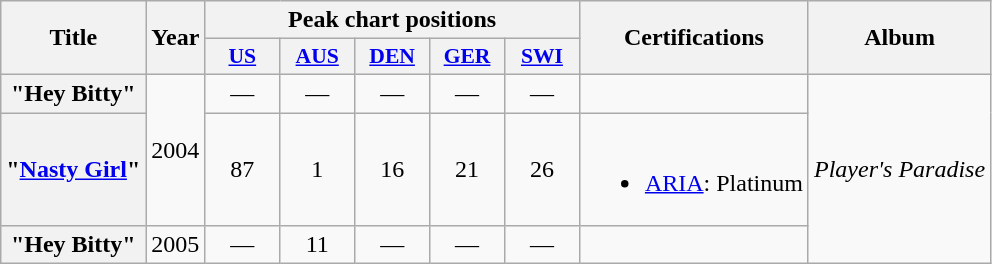<table class="wikitable plainrowheaders" style="text-align:center;">
<tr>
<th scope="col" rowspan="2">Title</th>
<th scope="col" rowspan="2">Year</th>
<th scope="col" colspan="5">Peak chart positions</th>
<th scope="col" rowspan="2">Certifications</th>
<th scope="col" rowspan="2">Album</th>
</tr>
<tr>
<th scope="col" style="width:3em;font-size:90%;"><a href='#'>US</a><br></th>
<th scope="col" style="width:3em;font-size:90%;"><a href='#'>AUS</a><br></th>
<th scope="col" style="width:3em;font-size:90%;"><a href='#'>DEN</a><br></th>
<th scope="col" style="width:3em;font-size:90%;"><a href='#'>GER</a><br></th>
<th scope="col" style="width:3em;font-size:90%;"><a href='#'>SWI</a><br></th>
</tr>
<tr>
<th scope="row">"Hey Bitty"</th>
<td rowspan="2">2004</td>
<td>—</td>
<td>—</td>
<td>—</td>
<td>—</td>
<td>—</td>
<td></td>
<td rowspan="3"><em>Player's Paradise</em></td>
</tr>
<tr>
<th scope="row">"<a href='#'>Nasty Girl</a>"</th>
<td>87</td>
<td>1</td>
<td>16</td>
<td>21</td>
<td>26</td>
<td><br><ul><li><a href='#'>ARIA</a>: Platinum</li></ul></td>
</tr>
<tr>
<th scope="row">"Hey Bitty" </th>
<td>2005</td>
<td>—</td>
<td>11</td>
<td>—</td>
<td>—</td>
<td>—</td>
<td></td>
</tr>
</table>
